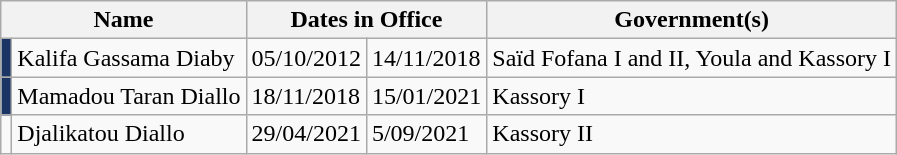<table class="wikitable alternance">
<tr>
<th colspan="2" scope="col">Name</th>
<th colspan="2" scope="col">Dates in Office</th>
<th scope="col">Government(s)</th>
</tr>
<tr>
<td bgcolor="#1B3665"></td>
<td>Kalifa Gassama Diaby</td>
<td>05/10/2012</td>
<td>14/11/2018</td>
<td>Saïd Fofana I and II, Youla and Kassory I</td>
</tr>
<tr>
<td bgcolor="#1B3665"></td>
<td>Mamadou Taran Diallo</td>
<td>18/11/2018</td>
<td>15/01/2021</td>
<td>Kassory I</td>
</tr>
<tr>
<td></td>
<td>Djalikatou Diallo</td>
<td>29/04/2021</td>
<td>5/09/2021</td>
<td>Kassory II</td>
</tr>
</table>
